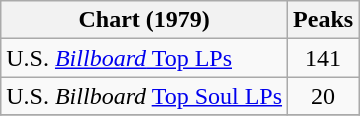<table class="wikitable">
<tr>
<th>Chart (1979)</th>
<th>Peaks<br></th>
</tr>
<tr>
<td>U.S. <a href='#'><em>Billboard</em> Top LPs</a></td>
<td align="center">141</td>
</tr>
<tr>
<td>U.S. <em>Billboard</em> <a href='#'>Top Soul LPs</a></td>
<td align="center">20</td>
</tr>
<tr>
</tr>
</table>
